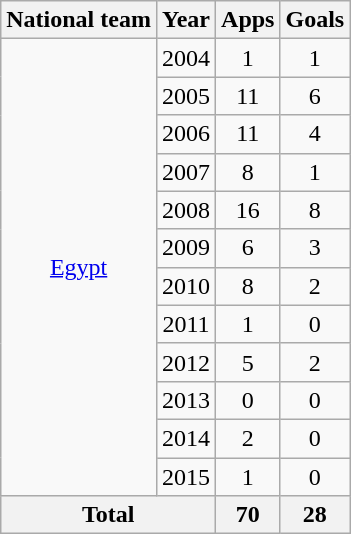<table class="wikitable" style="text-align:center">
<tr>
<th>National team</th>
<th>Year</th>
<th>Apps</th>
<th>Goals</th>
</tr>
<tr>
<td rowspan="12"><a href='#'>Egypt</a></td>
<td>2004</td>
<td>1</td>
<td>1</td>
</tr>
<tr>
<td>2005</td>
<td>11</td>
<td>6</td>
</tr>
<tr>
<td>2006</td>
<td>11</td>
<td>4</td>
</tr>
<tr>
<td>2007</td>
<td>8</td>
<td>1</td>
</tr>
<tr>
<td>2008</td>
<td>16</td>
<td>8</td>
</tr>
<tr>
<td>2009</td>
<td>6</td>
<td>3</td>
</tr>
<tr>
<td>2010</td>
<td>8</td>
<td>2</td>
</tr>
<tr>
<td>2011</td>
<td>1</td>
<td>0</td>
</tr>
<tr>
<td>2012</td>
<td>5</td>
<td>2</td>
</tr>
<tr>
<td>2013</td>
<td>0</td>
<td>0</td>
</tr>
<tr>
<td>2014</td>
<td>2</td>
<td>0</td>
</tr>
<tr>
<td>2015</td>
<td>1</td>
<td>0</td>
</tr>
<tr>
<th colspan="2">Total</th>
<th>70</th>
<th>28</th>
</tr>
</table>
